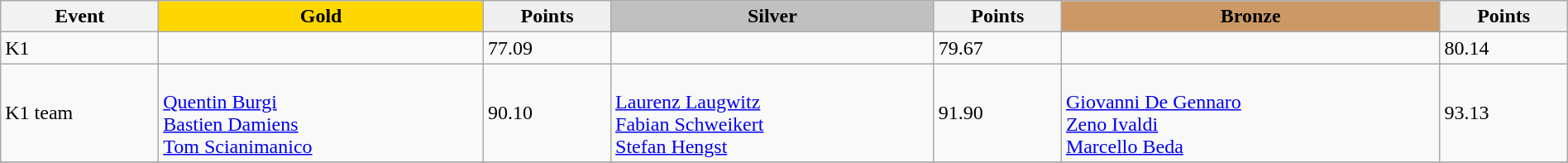<table class="wikitable" width=100%>
<tr>
<th>Event</th>
<td align=center bgcolor="gold"><strong>Gold</strong></td>
<td align=center bgcolor="EFEFEF"><strong>Points</strong></td>
<td align=center bgcolor="silver"><strong>Silver</strong></td>
<td align=center bgcolor="EFEFEF"><strong>Points</strong></td>
<td align=center bgcolor="CC9966"><strong>Bronze</strong></td>
<td align=center bgcolor="EFEFEF"><strong>Points</strong></td>
</tr>
<tr>
<td>K1 </td>
<td></td>
<td>77.09</td>
<td></td>
<td>79.67</td>
<td></td>
<td>80.14</td>
</tr>
<tr>
<td>K1 team</td>
<td><br><a href='#'>Quentin Burgi</a><br><a href='#'>Bastien Damiens</a><br><a href='#'>Tom Scianimanico</a></td>
<td>90.10</td>
<td><br><a href='#'>Laurenz Laugwitz</a><br><a href='#'>Fabian Schweikert</a><br><a href='#'>Stefan Hengst</a></td>
<td>91.90</td>
<td><br><a href='#'>Giovanni De Gennaro</a><br><a href='#'>Zeno Ivaldi</a><br><a href='#'>Marcello Beda</a></td>
<td>93.13</td>
</tr>
<tr>
</tr>
</table>
